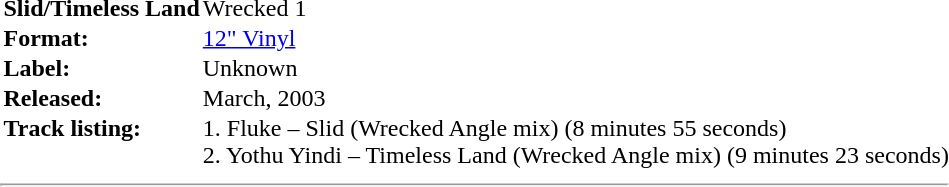<table cellspacing="0" cellpadding="1" border="0">
<tr>
<td rowspan="5" valign="top"><div></div></td>
<td valign="top"><strong>Slid/Timeless Land</strong></td>
<td valign="top">Wrecked 1</td>
</tr>
<tr>
<td valign="top"><strong>Format:</strong></td>
<td valign="top"><a href='#'>12" Vinyl</a></td>
</tr>
<tr>
<td valign="top"><strong>Label:</strong></td>
<td valign="top">Unknown</td>
</tr>
<tr>
<td valign="top"><strong>Released:</strong></td>
<td valign="top">March, 2003</td>
</tr>
<tr>
<td valign="top"><strong>Track listing:</strong></td>
<td valign="top">1. Fluke – Slid (Wrecked Angle mix) (8 minutes 55 seconds)<br>2. Yothu Yindi – Timeless Land (Wrecked Angle mix) (9 minutes 23 seconds)</td>
</tr>
<tr>
<td colspan="3"><hr></td>
</tr>
</table>
